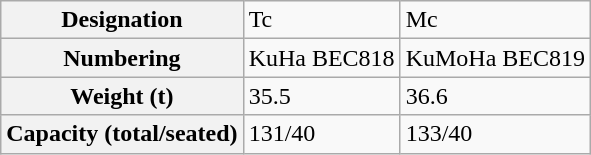<table class="wikitable">
<tr>
<th>Designation</th>
<td>Tc</td>
<td>Mc</td>
</tr>
<tr>
<th>Numbering</th>
<td>KuHa BEC818</td>
<td>KuMoHa BEC819</td>
</tr>
<tr>
<th>Weight (t)</th>
<td>35.5</td>
<td>36.6</td>
</tr>
<tr>
<th>Capacity (total/seated)</th>
<td>131/40</td>
<td>133/40</td>
</tr>
</table>
